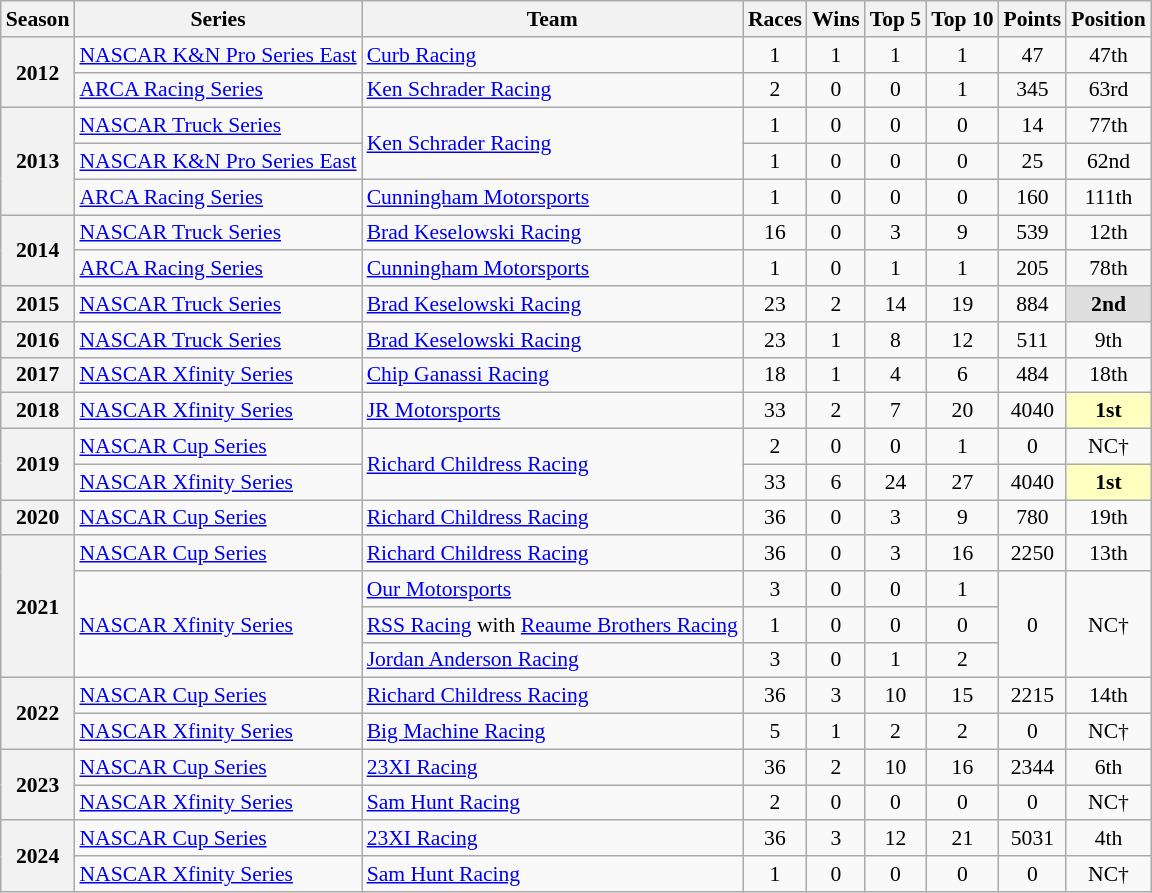<table class="wikitable" style="font-size: 90%; text-align:center">
<tr>
<th>Season</th>
<th>Series</th>
<th>Team</th>
<th>Races</th>
<th>Wins</th>
<th>Top 5</th>
<th>Top 10</th>
<th>Points</th>
<th>Position</th>
</tr>
<tr>
<th rowspan=2>2012</th>
<td align=left><a href='#'>NASCAR K&N Pro Series East</a></td>
<td align=left><a href='#'>Curb Racing</a></td>
<td>1</td>
<td>1</td>
<td>1</td>
<td>1</td>
<td>47</td>
<td>47th</td>
</tr>
<tr>
<td align=left><a href='#'>ARCA Racing Series</a></td>
<td align=left><a href='#'>Ken Schrader Racing</a></td>
<td>2</td>
<td>0</td>
<td>0</td>
<td>1</td>
<td>345</td>
<td>63rd</td>
</tr>
<tr>
<th rowspan=3>2013</th>
<td align=left><a href='#'>NASCAR Truck Series</a></td>
<td rowspan=2 align=left><a href='#'>Ken Schrader Racing</a></td>
<td>1</td>
<td>0</td>
<td>0</td>
<td>0</td>
<td>14</td>
<td>77th</td>
</tr>
<tr>
<td align=left><a href='#'>NASCAR K&N Pro Series East</a></td>
<td>1</td>
<td>0</td>
<td>0</td>
<td>0</td>
<td>25</td>
<td>62nd</td>
</tr>
<tr>
<td align=left><a href='#'>ARCA Racing Series</a></td>
<td align=left><a href='#'>Cunningham Motorsports</a></td>
<td>1</td>
<td>0</td>
<td>0</td>
<td>0</td>
<td>160</td>
<td>111th</td>
</tr>
<tr>
<th rowspan=2>2014</th>
<td align=left><a href='#'>NASCAR Truck Series</a></td>
<td align=left><a href='#'>Brad Keselowski Racing</a></td>
<td>16</td>
<td>0</td>
<td>3</td>
<td>9</td>
<td>539</td>
<td>12th</td>
</tr>
<tr>
<td align=left><a href='#'>ARCA Racing Series</a></td>
<td align=left><a href='#'>Cunningham Motorsports</a></td>
<td>1</td>
<td>0</td>
<td>1</td>
<td>1</td>
<td>205</td>
<td>78th</td>
</tr>
<tr>
<th>2015</th>
<td align=left><a href='#'>NASCAR Truck Series</a></td>
<td align=left><a href='#'>Brad Keselowski Racing</a></td>
<td>23</td>
<td>2</td>
<td>14</td>
<td>19</td>
<td>884</td>
<td style="background:#DFDFDF;"><strong>2nd</strong></td>
</tr>
<tr>
<th>2016</th>
<td align=left><a href='#'>NASCAR Truck Series</a></td>
<td align=left><a href='#'>Brad Keselowski Racing</a></td>
<td>23</td>
<td>1</td>
<td>8</td>
<td>12</td>
<td>511</td>
<td>9th</td>
</tr>
<tr>
<th>2017</th>
<td align=left><a href='#'>NASCAR Xfinity Series</a></td>
<td align=left><a href='#'>Chip Ganassi Racing</a></td>
<td>18</td>
<td>1</td>
<td>4</td>
<td>6</td>
<td>484</td>
<td>18th</td>
</tr>
<tr>
<th>2018</th>
<td align=left><a href='#'>NASCAR Xfinity Series</a></td>
<td align=left><a href='#'>JR Motorsports</a></td>
<td>33</td>
<td>2</td>
<td>7</td>
<td>20</td>
<td>4040</td>
<td style="background:#FFFFBF;"><strong>1st</strong></td>
</tr>
<tr>
<th rowspan=2>2019</th>
<td align=left><a href='#'>NASCAR Cup Series</a></td>
<td rowspan=2 align=left><a href='#'>Richard Childress Racing</a></td>
<td>2</td>
<td>0</td>
<td>0</td>
<td>1</td>
<td>0</td>
<td>NC†</td>
</tr>
<tr>
<td align=left><a href='#'>NASCAR Xfinity Series</a></td>
<td>33</td>
<td>6</td>
<td>24</td>
<td>27</td>
<td>4040</td>
<td style="background:#FFFFBF;"><strong>1st</strong></td>
</tr>
<tr>
<th>2020</th>
<td align=left><a href='#'>NASCAR Cup Series</a></td>
<td align=left><a href='#'>Richard Childress Racing</a></td>
<td>36</td>
<td>0</td>
<td>3</td>
<td>9</td>
<td>780</td>
<td>19th</td>
</tr>
<tr>
<th rowspan=4>2021</th>
<td align=left><a href='#'>NASCAR Cup Series</a></td>
<td align=left><a href='#'>Richard Childress Racing</a></td>
<td>36</td>
<td>0</td>
<td>3</td>
<td>16</td>
<td>2250</td>
<td>13th</td>
</tr>
<tr>
<td rowspan=3 align=left><a href='#'>NASCAR Xfinity Series</a></td>
<td align=left><a href='#'>Our Motorsports</a></td>
<td>3</td>
<td>0</td>
<td>0</td>
<td>1</td>
<td rowspan=3>0</td>
<td rowspan=3>NC†</td>
</tr>
<tr>
<td align=left><a href='#'>RSS Racing</a> with <a href='#'>Reaume Brothers Racing</a></td>
<td>1</td>
<td>0</td>
<td>0</td>
<td>0</td>
</tr>
<tr>
<td align=left><a href='#'>Jordan Anderson Racing</a></td>
<td>3</td>
<td>0</td>
<td>1</td>
<td>2</td>
</tr>
<tr>
<th rowspan=2>2022</th>
<td align=left><a href='#'>NASCAR Cup Series</a></td>
<td align=left><a href='#'>Richard Childress Racing</a></td>
<td>36</td>
<td>3</td>
<td>10</td>
<td>15</td>
<td>2215</td>
<td>14th</td>
</tr>
<tr>
<td align=left><a href='#'>NASCAR Xfinity Series</a></td>
<td align=left><a href='#'>Big Machine Racing</a></td>
<td>5</td>
<td>1</td>
<td>2</td>
<td>2</td>
<td>0</td>
<td>NC†</td>
</tr>
<tr>
<th rowspan=2>2023</th>
<td align=left><a href='#'>NASCAR Cup Series</a></td>
<td align=left><a href='#'>23XI Racing</a></td>
<td>36</td>
<td>2</td>
<td>10</td>
<td>16</td>
<td>2344</td>
<td>6th</td>
</tr>
<tr>
<td align=left><a href='#'>NASCAR Xfinity Series</a></td>
<td align=left><a href='#'>Sam Hunt Racing</a></td>
<td>2</td>
<td>0</td>
<td>0</td>
<td>0</td>
<td>0</td>
<td>NC†</td>
</tr>
<tr>
<th rowspan=2>2024</th>
<td align=left><a href='#'>NASCAR Cup Series</a></td>
<td align=left><a href='#'>23XI Racing</a></td>
<td>36</td>
<td>3</td>
<td>12</td>
<td>21</td>
<td>5031</td>
<td>4th</td>
</tr>
<tr>
<td align=left><a href='#'>NASCAR Xfinity Series</a></td>
<td align=left><a href='#'>Sam Hunt Racing</a></td>
<td>1</td>
<td>0</td>
<td>0</td>
<td>0</td>
<td>0</td>
<td>NC†</td>
</tr>
</table>
